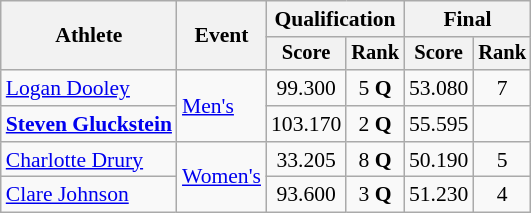<table class="wikitable" style="font-size:90%">
<tr>
<th rowspan=2>Athlete</th>
<th rowspan=2>Event</th>
<th colspan="2">Qualification</th>
<th colspan="2">Final</th>
</tr>
<tr style="font-size:95%">
<th>Score</th>
<th>Rank</th>
<th>Score</th>
<th>Rank</th>
</tr>
<tr align=center>
<td align=left><a href='#'>Logan Dooley</a></td>
<td align=left rowspan=2><a href='#'>Men's</a></td>
<td>99.300</td>
<td>5 <strong>Q</strong></td>
<td>53.080</td>
<td>7</td>
</tr>
<tr align=center>
<td align=left><strong><a href='#'>Steven Gluckstein</a></strong></td>
<td>103.170</td>
<td>2 <strong>Q</strong></td>
<td>55.595</td>
<td></td>
</tr>
<tr align=center>
<td align=left><a href='#'>Charlotte Drury</a></td>
<td align=left rowspan=2><a href='#'>Women's</a></td>
<td>33.205</td>
<td>8 <strong>Q</strong></td>
<td>50.190</td>
<td>5</td>
</tr>
<tr align=center>
<td align=left><a href='#'>Clare Johnson</a></td>
<td>93.600</td>
<td>3 <strong>Q</strong></td>
<td>51.230</td>
<td>4</td>
</tr>
</table>
